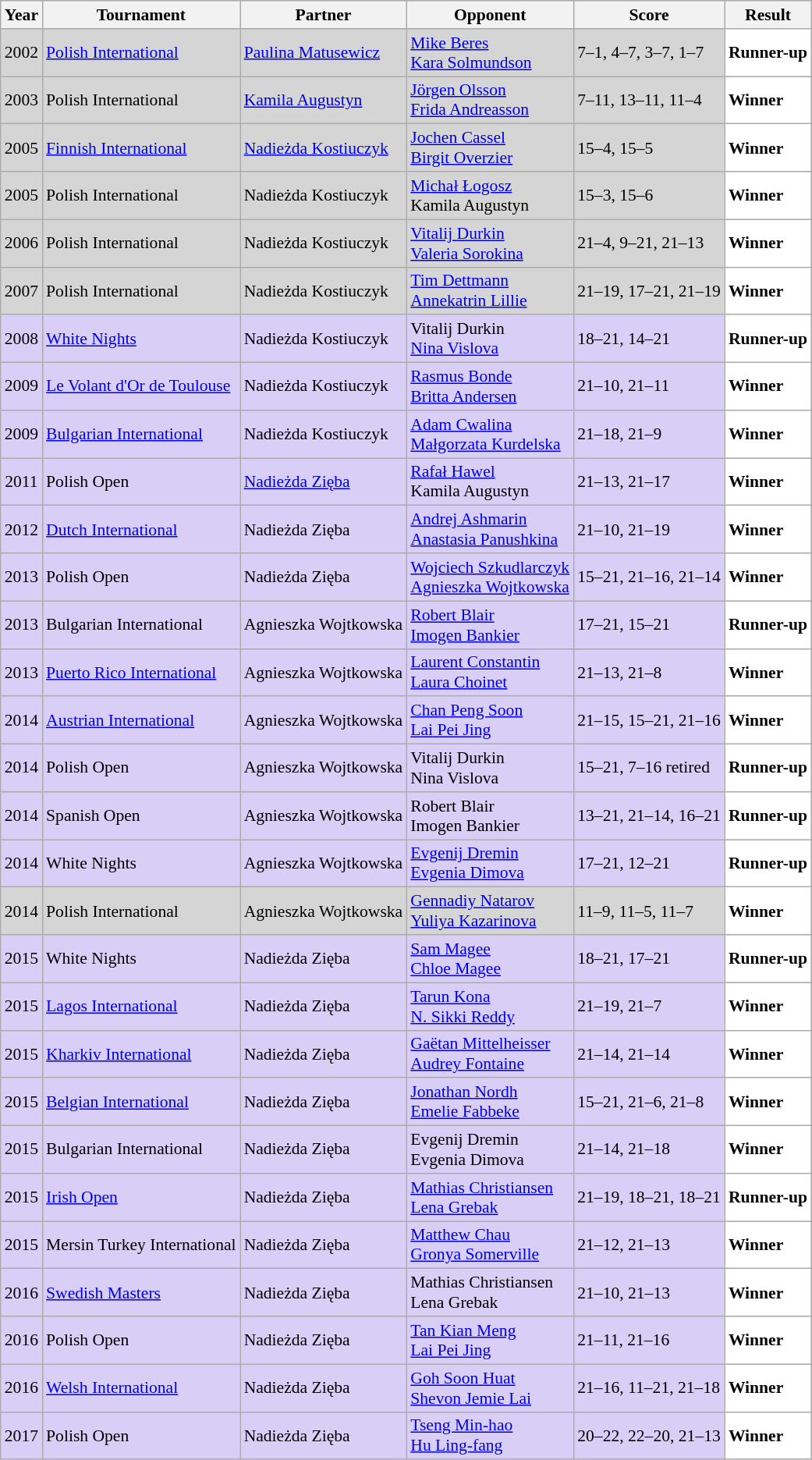<table class="sortable wikitable" style="font-size: 90%;">
<tr>
<th>Year</th>
<th>Tournament</th>
<th>Partner</th>
<th>Opponent</th>
<th>Score</th>
<th>Result</th>
</tr>
<tr style="background:#D5D5D5">
<td align="center">2002</td>
<td align="left"><a href='#'>Polish International</a></td>
<td align="left"> <a href='#'>Paulina Matusewicz</a></td>
<td align="left"> <a href='#'>Mike Beres</a><br> <a href='#'>Kara Solmundson</a></td>
<td align="left">7–1, 4–7, 3–7, 1–7</td>
<td style="text-align:left; background:white"> <strong>Runner-up</strong></td>
</tr>
<tr style="background:#D5D5D5">
<td align="center">2003</td>
<td align="left">Polish International</td>
<td align="left"> <a href='#'>Kamila Augustyn</a></td>
<td align="left"> <a href='#'>Jörgen Olsson</a><br> <a href='#'>Frida Andreasson</a></td>
<td align="left">7–11, 13–11, 11–4</td>
<td style="text-align:left; background:white"> <strong>Winner</strong></td>
</tr>
<tr style="background:#D5D5D5">
<td align="center">2005</td>
<td align="left"><a href='#'>Finnish International</a></td>
<td align="left"> <a href='#'>Nadieżda Kostiuczyk</a></td>
<td align="left"> <a href='#'>Jochen Cassel</a><br> <a href='#'>Birgit Overzier</a></td>
<td align="left">15–4, 15–5</td>
<td style="text-align:left; background:white"> <strong>Winner</strong></td>
</tr>
<tr style="background:#D5D5D5">
<td align="center">2005</td>
<td align="left">Polish International</td>
<td align="left"> Nadieżda Kostiuczyk</td>
<td align="left"> <a href='#'>Michał Łogosz</a><br> Kamila Augustyn</td>
<td align="left">15–3, 15–6</td>
<td style="text-align:left; background:white"> <strong>Winner</strong></td>
</tr>
<tr style="background:#D5D5D5">
<td align="center">2006</td>
<td align="left">Polish International</td>
<td align="left"> Nadieżda Kostiuczyk</td>
<td align="left"> <a href='#'>Vitalij Durkin</a><br> <a href='#'>Valeria Sorokina</a></td>
<td align="left">21–4, 9–21, 21–13</td>
<td style="text-align:left; background:white"> <strong>Winner</strong></td>
</tr>
<tr style="background:#D5D5D5">
<td align="center">2007</td>
<td align="left">Polish International</td>
<td align="left"> Nadieżda Kostiuczyk</td>
<td align="left"> <a href='#'>Tim Dettmann</a><br> <a href='#'>Annekatrin Lillie</a></td>
<td align="left">21–19, 17–21, 21–19</td>
<td style="text-align:left; background:white"> <strong>Winner</strong></td>
</tr>
<tr style="background:#D8CEF6">
<td align="center">2008</td>
<td align="left"><a href='#'>White Nights</a></td>
<td align="left"> Nadieżda Kostiuczyk</td>
<td align="left"> Vitalij Durkin<br> <a href='#'>Nina Vislova</a></td>
<td align="left">18–21, 14–21</td>
<td style="text-align:left; background:white"> <strong>Runner-up</strong></td>
</tr>
<tr style="background:#D8CEF6">
<td align="center">2009</td>
<td align="left"><a href='#'>Le Volant d'Or de Toulouse</a></td>
<td align="left"> Nadieżda Kostiuczyk</td>
<td align="left"> <a href='#'>Rasmus Bonde</a><br> <a href='#'>Britta Andersen</a></td>
<td align="left">21–10, 21–11</td>
<td style="text-align:left; background:white"> <strong>Winner</strong></td>
</tr>
<tr style="background:#D8CEF6">
<td align="center">2009</td>
<td align="left"><a href='#'>Bulgarian International</a></td>
<td align="left"> Nadieżda Kostiuczyk</td>
<td align="left"> <a href='#'>Adam Cwalina</a><br> <a href='#'>Małgorzata Kurdelska</a></td>
<td align="left">21–18, 21–9</td>
<td style="text-align:left; background:white"> <strong>Winner</strong></td>
</tr>
<tr style="background:#D8CEF6">
<td align="center">2011</td>
<td align="left">Polish Open</td>
<td align="left"> <a href='#'>Nadieżda Zięba</a></td>
<td align="left"> <a href='#'>Rafał Hawel</a><br> Kamila Augustyn</td>
<td align="left">21–13, 21–17</td>
<td style="text-align:left; background:white"> <strong>Winner</strong></td>
</tr>
<tr style="background:#D8CEF6">
<td align="center">2012</td>
<td align="left"><a href='#'>Dutch International</a></td>
<td align="left"> Nadieżda Zięba</td>
<td align="left"> <a href='#'>Andrej Ashmarin</a><br> <a href='#'>Anastasia Panushkina</a></td>
<td align="left">21–10, 21–19</td>
<td style="text-align:left; background:white"> <strong>Winner</strong></td>
</tr>
<tr style="background:#D8CEF6">
<td align="center">2013</td>
<td align="left">Polish Open</td>
<td align="left"> Nadieżda Zięba</td>
<td align="left"> <a href='#'>Wojciech Szkudlarczyk</a><br> <a href='#'>Agnieszka Wojtkowska</a></td>
<td align="left">15–21, 21–16, 21–14</td>
<td style="text-align:left; background:white"> <strong>Winner</strong></td>
</tr>
<tr style="background:#D8CEF6">
<td align="center">2013</td>
<td align="left">Bulgarian International</td>
<td align="left"> Agnieszka Wojtkowska</td>
<td align="left"> <a href='#'>Robert Blair</a> <br>  <a href='#'>Imogen Bankier</a></td>
<td align="left">17–21, 15–21</td>
<td style="text-align:left; background:white"> <strong>Runner-up</strong></td>
</tr>
<tr style="background:#D8CEF6">
<td align="center">2013</td>
<td align="left"><a href='#'>Puerto Rico International</a></td>
<td align="left"> Agnieszka Wojtkowska</td>
<td align="left"> <a href='#'>Laurent Constantin</a> <br>  <a href='#'>Laura Choinet</a></td>
<td align="left">21–13, 21–8</td>
<td style="text-align:left; background:white"> <strong>Winner</strong></td>
</tr>
<tr style="background:#D8CEF6">
<td align="center">2014</td>
<td align="left"><a href='#'>Austrian International</a></td>
<td align="left"> Agnieszka Wojtkowska</td>
<td align="left"> <a href='#'>Chan Peng Soon</a> <br>  <a href='#'>Lai Pei Jing</a></td>
<td align="left">21–15, 15–21, 21–16</td>
<td style="text-align:left; background:white"> <strong>Winner</strong></td>
</tr>
<tr style="background:#D8CEF6">
<td align="center">2014</td>
<td align="left">Polish Open</td>
<td align="left"> Agnieszka Wojtkowska</td>
<td align="left"> Vitalij Durkin <br>  Nina Vislova</td>
<td align="left">15–21, 7–16 retired</td>
<td style="text-align:left; background:white"> <strong>Runner-up</strong></td>
</tr>
<tr style="background:#D8CEF6">
<td align="center">2014</td>
<td align="left">Spanish Open</td>
<td align="left"> Agnieszka Wojtkowska</td>
<td align="left"> Robert Blair <br>  Imogen Bankier</td>
<td align="left">13–21, 21–14, 16–21</td>
<td style="text-align:left; background:white"> <strong>Runner-up</strong></td>
</tr>
<tr style="background:#D8CEF6">
<td align="center">2014</td>
<td align="left">White Nights</td>
<td align="left"> Agnieszka Wojtkowska</td>
<td align="left"> <a href='#'>Evgenij Dremin</a> <br>  <a href='#'>Evgenia Dimova</a></td>
<td align="left">17–21, 12–21</td>
<td style="text-align:left; background:white"> <strong>Runner-up</strong></td>
</tr>
<tr style="background:#D5D5D5">
<td align="center">2014</td>
<td align="left">Polish International</td>
<td align="left"> Agnieszka Wojtkowska</td>
<td align="left"> <a href='#'>Gennadiy Natarov</a> <br>  <a href='#'>Yuliya Kazarinova</a></td>
<td align="left">11–9, 11–5, 11–7</td>
<td style="text-align:left; background:white"> <strong>Winner</strong></td>
</tr>
<tr style="background:#D8CEF6">
<td align="center">2015</td>
<td align="left">White Nights</td>
<td align="left"> Nadieżda Zięba</td>
<td align="left"> <a href='#'>Sam Magee</a><br> <a href='#'>Chloe Magee</a></td>
<td align="left">18–21, 17–21</td>
<td style="text-align:left; background:white"> <strong>Runner-up</strong></td>
</tr>
<tr style="background:#D8CEF6">
<td align="center">2015</td>
<td align="left"><a href='#'>Lagos International</a></td>
<td align="left"> Nadieżda Zięba</td>
<td align="left"> <a href='#'>Tarun Kona</a><br> <a href='#'>N. Sikki Reddy</a></td>
<td align="left">21–19, 21–7</td>
<td style="text-align:left; background:white"> <strong>Winner</strong></td>
</tr>
<tr style="background:#D8CEF6">
<td align="center">2015</td>
<td align="left"><a href='#'>Kharkiv International</a></td>
<td align="left"> Nadieżda Zięba</td>
<td align="left"> <a href='#'>Gaëtan Mittelheisser</a><br> <a href='#'>Audrey Fontaine</a></td>
<td align="left">21–14, 21–14</td>
<td style="text-align:left; background:white"> <strong>Winner</strong></td>
</tr>
<tr style="background:#D8CEF6">
<td align="center">2015</td>
<td align="left"><a href='#'>Belgian International</a></td>
<td align="left"> Nadieżda Zięba</td>
<td align="left"> <a href='#'>Jonathan Nordh</a><br> <a href='#'>Emelie Fabbeke</a></td>
<td align="left">15–21, 21–6, 21–8</td>
<td style="text-align:left; background:white"> <strong>Winner</strong></td>
</tr>
<tr style="background:#D8CEF6">
<td align="center">2015</td>
<td align="left">Bulgarian International</td>
<td align="left"> Nadieżda Zięba</td>
<td align="left"> Evgenij Dremin<br> Evgenia Dimova</td>
<td align="left">21–14, 21–18</td>
<td style="text-align:left; background:white"> <strong>Winner</strong></td>
</tr>
<tr style="background:#D8CEF6">
<td align="center">2015</td>
<td align="left"><a href='#'>Irish Open</a></td>
<td align="left"> Nadieżda Zięba</td>
<td align="left"> <a href='#'>Mathias Christiansen</a><br> <a href='#'>Lena Grebak</a></td>
<td align="left">21–19, 18–21, 18–21</td>
<td style="text-align:left; background:white"> <strong>Runner-up</strong></td>
</tr>
<tr style="background:#D8CEF6">
<td align="center">2015</td>
<td align="left">Mersin Turkey International</td>
<td align="left"> Nadieżda Zięba</td>
<td align="left"> <a href='#'>Matthew Chau</a><br> <a href='#'>Gronya Somerville</a></td>
<td align="left">21–12, 21–13</td>
<td style="text-align:left; background:white"> <strong>Winner</strong></td>
</tr>
<tr style="background:#D8CEF6">
<td align="center">2016</td>
<td align="left"><a href='#'>Swedish Masters</a></td>
<td align="left"> Nadieżda Zięba</td>
<td align="left"> Mathias Christiansen<br> Lena Grebak</td>
<td align="left">21–10, 21–13</td>
<td style="text-align:left; background:white"> <strong>Winner</strong></td>
</tr>
<tr style="background:#D8CEF6">
<td align="center">2016</td>
<td align="left">Polish Open</td>
<td align="left"> Nadieżda Zięba</td>
<td align="left"> <a href='#'>Tan Kian Meng</a><br> <a href='#'>Lai Pei Jing</a></td>
<td align="left">21–11, 21–16</td>
<td style="text-align:left; background:white"> <strong>Winner</strong></td>
</tr>
<tr style="background:#D8CEF6">
<td align="center">2016</td>
<td align="left"><a href='#'>Welsh International</a></td>
<td align="left"> Nadieżda Zięba</td>
<td align="left"> <a href='#'>Goh Soon Huat</a><br> <a href='#'>Shevon Jemie Lai</a></td>
<td align="left">21–16, 11–21, 21–18</td>
<td style="text-align:left; background:white"> <strong>Winner</strong></td>
</tr>
<tr style="background:#D8CEF6">
<td align="center">2017</td>
<td align="left">Polish Open</td>
<td align="left"> Nadieżda Zięba</td>
<td align="left"> <a href='#'>Tseng Min-hao</a><br> <a href='#'>Hu Ling-fang</a></td>
<td align="left">20–22, 22–20, 21–13</td>
<td style="text-align:left; background:white"> <strong>Winner</strong></td>
</tr>
</table>
